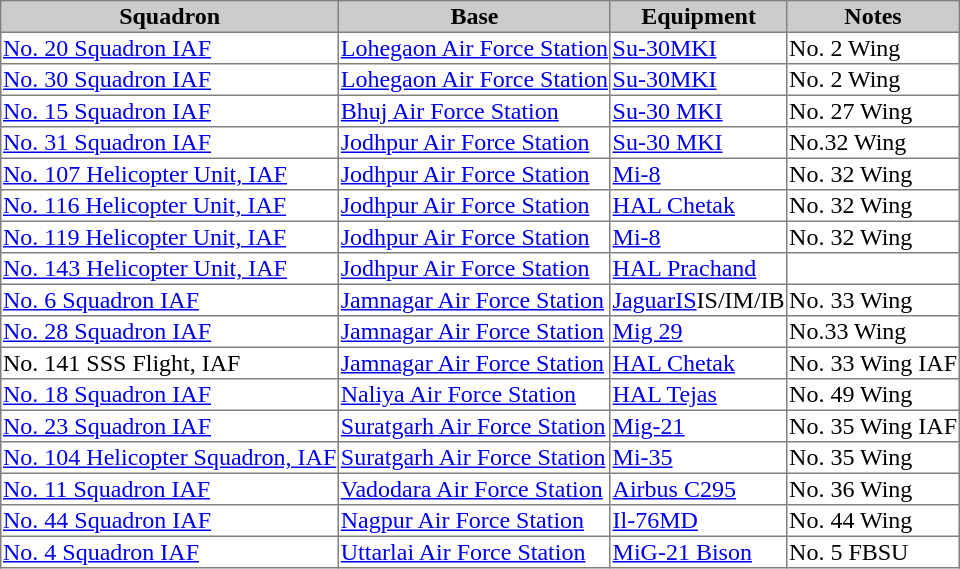<table class="sortable" border=1 style="border-collapse: collapse;">
<tr style="background:#ccc;">
<th>Squadron</th>
<th>Base</th>
<th>Equipment</th>
<th>Notes</th>
</tr>
<tr>
<td><a href='#'>No. 20 Squadron IAF</a></td>
<td><a href='#'>Lohegaon Air Force Station</a></td>
<td><a href='#'>Su-30MKI</a></td>
<td>No. 2 Wing</td>
</tr>
<tr>
<td><a href='#'>No. 30 Squadron IAF</a></td>
<td><a href='#'>Lohegaon Air Force Station</a></td>
<td><a href='#'>Su-30MKI</a></td>
<td>No. 2 Wing</td>
</tr>
<tr>
<td><a href='#'>No. 15 Squadron IAF</a></td>
<td><a href='#'>Bhuj Air Force Station</a></td>
<td><a href='#'>Su-30 MKI</a></td>
<td>No. 27 Wing</td>
</tr>
<tr>
<td><a href='#'>No. 31 Squadron IAF</a></td>
<td><a href='#'>Jodhpur Air Force Station</a></td>
<td><a href='#'>Su-30 MKI</a></td>
<td>No.32 Wing</td>
</tr>
<tr>
<td><a href='#'>No. 107 Helicopter Unit, IAF</a></td>
<td><a href='#'>Jodhpur Air Force Station</a></td>
<td><a href='#'>Mi-8</a></td>
<td>No. 32 Wing</td>
</tr>
<tr>
<td><a href='#'>No. 116 Helicopter Unit, IAF</a></td>
<td><a href='#'>Jodhpur Air Force Station</a></td>
<td><a href='#'>HAL Chetak</a></td>
<td>No. 32 Wing</td>
</tr>
<tr>
<td><a href='#'>No. 119 Helicopter Unit, IAF</a></td>
<td><a href='#'>Jodhpur Air Force Station</a></td>
<td><a href='#'>Mi-8</a></td>
<td>No. 32 Wing</td>
</tr>
<tr>
<td><a href='#'>No. 143 Helicopter Unit, IAF</a></td>
<td><a href='#'>Jodhpur Air Force Station</a></td>
<td><a href='#'>HAL Prachand</a></td>
<td></td>
</tr>
<tr>
<td><a href='#'>No. 6 Squadron IAF</a></td>
<td><a href='#'>Jamnagar Air Force Station</a></td>
<td><a href='#'>JaguarIS</a>IS/IM/IB</td>
<td>No. 33 Wing</td>
</tr>
<tr>
<td><a href='#'>No. 28 Squadron IAF</a></td>
<td><a href='#'>Jamnagar Air Force Station</a></td>
<td><a href='#'>Mig 29</a></td>
<td>No.33 Wing</td>
</tr>
<tr>
<td>No. 141 SSS Flight, IAF</td>
<td><a href='#'>Jamnagar Air Force Station</a></td>
<td><a href='#'>HAL Chetak</a></td>
<td>No. 33 Wing IAF</td>
</tr>
<tr>
<td><a href='#'>No. 18 Squadron IAF</a></td>
<td><a href='#'>Naliya Air Force Station</a></td>
<td><a href='#'>HAL Tejas</a></td>
<td>No. 49 Wing</td>
</tr>
<tr>
<td><a href='#'>No. 23 Squadron IAF</a></td>
<td><a href='#'>Suratgarh Air Force Station</a></td>
<td><a href='#'>Mig-21</a></td>
<td>No. 35 Wing IAF</td>
</tr>
<tr>
<td><a href='#'>No. 104 Helicopter Squadron, IAF</a></td>
<td><a href='#'>Suratgarh Air Force Station</a></td>
<td><a href='#'>Mi-35</a></td>
<td>No. 35 Wing</td>
</tr>
<tr>
<td><a href='#'>No. 11 Squadron IAF</a></td>
<td><a href='#'>Vadodara Air Force Station</a></td>
<td><a href='#'>Airbus C295</a></td>
<td>No. 36 Wing</td>
</tr>
<tr>
<td><a href='#'>No. 44 Squadron IAF</a></td>
<td><a href='#'>Nagpur Air Force Station</a></td>
<td><a href='#'>Il-76MD</a></td>
<td>No. 44 Wing</td>
</tr>
<tr>
<td><a href='#'>No. 4 Squadron IAF</a></td>
<td><a href='#'>Uttarlai Air Force Station</a></td>
<td><a href='#'>MiG-21 Bison</a></td>
<td>No. 5 FBSU</td>
</tr>
</table>
